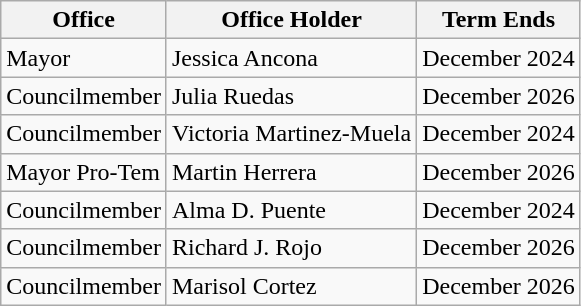<table class="wikitable">
<tr>
<th>Office</th>
<th>Office Holder</th>
<th>Term Ends</th>
</tr>
<tr>
<td>Mayor</td>
<td>Jessica Ancona</td>
<td>December 2024</td>
</tr>
<tr>
<td>Councilmember</td>
<td>Julia Ruedas</td>
<td>December 2026</td>
</tr>
<tr>
<td>Councilmember</td>
<td>Victoria Martinez-Muela</td>
<td>December 2024</td>
</tr>
<tr>
<td>Mayor Pro-Tem</td>
<td>Martin Herrera</td>
<td>December 2026</td>
</tr>
<tr>
<td>Councilmember</td>
<td>Alma D. Puente</td>
<td>December 2024</td>
</tr>
<tr>
<td>Councilmember</td>
<td>Richard J. Rojo</td>
<td>December 2026</td>
</tr>
<tr>
<td>Councilmember</td>
<td>Marisol Cortez</td>
<td>December 2026</td>
</tr>
</table>
